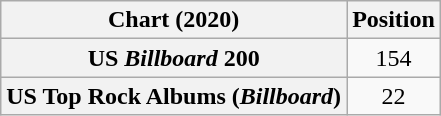<table class="wikitable sortable plainrowheaders" style="text-align:center">
<tr>
<th scope="col">Chart (2020)</th>
<th scope="col">Position</th>
</tr>
<tr>
<th scope="row">US <em>Billboard</em> 200</th>
<td>154</td>
</tr>
<tr>
<th scope="row">US Top Rock Albums (<em>Billboard</em>)</th>
<td>22</td>
</tr>
</table>
